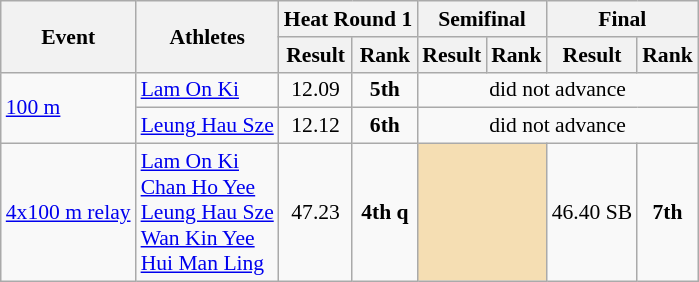<table class=wikitable style="font-size:90%">
<tr>
<th rowspan=2>Event</th>
<th rowspan=2>Athletes</th>
<th colspan=2>Heat Round 1</th>
<th colspan=2>Semifinal</th>
<th colspan=2>Final</th>
</tr>
<tr>
<th>Result</th>
<th>Rank</th>
<th>Result</th>
<th>Rank</th>
<th>Result</th>
<th>Rank</th>
</tr>
<tr>
<td rowspan=2><a href='#'>100 m</a></td>
<td><a href='#'>Lam On Ki</a></td>
<td align=center>12.09</td>
<td align=center><strong>5th</strong></td>
<td align=center colspan=4>did not advance</td>
</tr>
<tr>
<td><a href='#'>Leung Hau Sze</a></td>
<td align=center>12.12</td>
<td align=center><strong>6th</strong></td>
<td align=center colspan=4>did not advance</td>
</tr>
<tr>
<td><a href='#'>4x100 m relay</a></td>
<td><a href='#'>Lam On Ki</a><br><a href='#'>Chan Ho Yee</a><br><a href='#'>Leung Hau Sze</a><br><a href='#'>Wan Kin Yee</a><br><a href='#'>Hui Man Ling</a></td>
<td align=center>47.23</td>
<td align=center><strong>4th q</strong></td>
<td colspan="2" style="text-align:center; background:wheat;"></td>
<td align=center>46.40 SB</td>
<td align=center><strong>7th</strong></td>
</tr>
</table>
